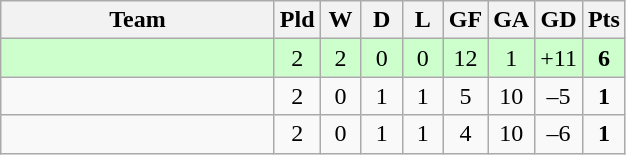<table class="wikitable" style="text-align: center;">
<tr>
<th width="175">Team</th>
<th width="20">Pld</th>
<th width="20">W</th>
<th width="20">D</th>
<th width="20">L</th>
<th width="20">GF</th>
<th width="20">GA</th>
<th width="20">GD</th>
<th width="20">Pts<br></th>
</tr>
<tr align=center bgcolor="ccffcc">
<td style="text-align:left;"></td>
<td>2</td>
<td>2</td>
<td>0</td>
<td>0</td>
<td>12</td>
<td>1</td>
<td>+11</td>
<td><strong>6</strong></td>
</tr>
<tr align=center>
<td style="text-align:left;"></td>
<td>2</td>
<td>0</td>
<td>1</td>
<td>1</td>
<td>5</td>
<td>10</td>
<td>–5</td>
<td><strong>1</strong></td>
</tr>
<tr align=center>
<td style="text-align:left;"></td>
<td>2</td>
<td>0</td>
<td>1</td>
<td>1</td>
<td>4</td>
<td>10</td>
<td>–6</td>
<td><strong>1</strong></td>
</tr>
</table>
